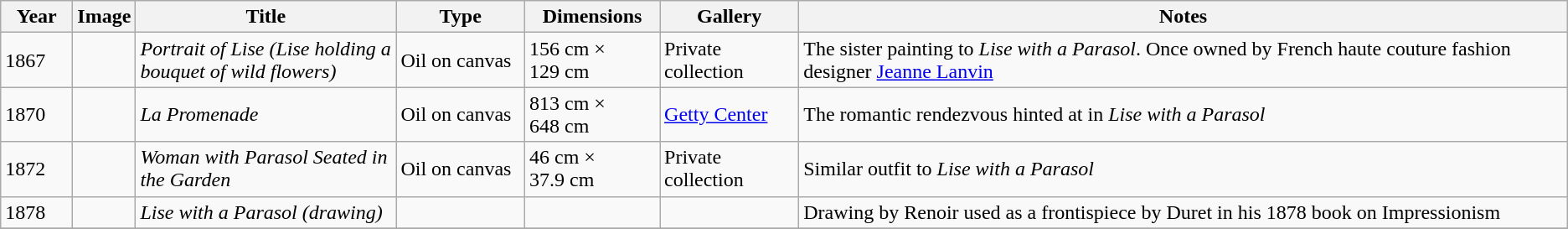<table class="wikitable sortable">
<tr>
<th style="width:50px">Year</th>
<th class="unsortable">Image</th>
<th style="width:200px">Title</th>
<th style="width:95px">Type</th>
<th style="width:100px">Dimensions</th>
<th>Gallery</th>
<th class="unsortable">Notes</th>
</tr>
<tr id="Table row 1">
<td>1867</td>
<td></td>
<td><em>Portrait of Lise (Lise holding a bouquet of wild flowers)</em></td>
<td>Oil on canvas</td>
<td>156 cm × 129 cm</td>
<td>Private collection</td>
<td>The sister painting to <em>Lise with a Parasol</em>. Once owned by French haute couture fashion designer <a href='#'>Jeanne Lanvin</a></td>
</tr>
<tr id="Table row 2">
<td>1870</td>
<td></td>
<td><em>La Promenade</em></td>
<td>Oil on canvas</td>
<td>813 cm × 648 cm</td>
<td><a href='#'>Getty Center</a></td>
<td>The romantic rendezvous hinted at in <em>Lise with a Parasol</em></td>
</tr>
<tr id="Table row 3">
<td>1872</td>
<td></td>
<td><em>Woman with Parasol Seated in the Garden</em></td>
<td>Oil on canvas</td>
<td>46 cm × 37.9 cm</td>
<td>Private collection</td>
<td>Similar outfit to <em>Lise with a Parasol</em></td>
</tr>
<tr id="Table row 4">
<td>1878</td>
<td></td>
<td><em>Lise with a Parasol (drawing)</em></td>
<td></td>
<td></td>
<td></td>
<td>Drawing by Renoir used as a frontispiece by Duret in his 1878 book on Impressionism</td>
</tr>
<tr>
</tr>
</table>
